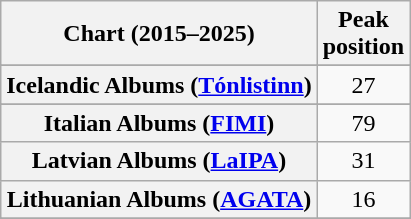<table class="wikitable sortable plainrowheaders" style="text-align:center">
<tr>
<th scope="col">Chart (2015–2025)</th>
<th scope="col">Peak<br>position</th>
</tr>
<tr>
</tr>
<tr>
</tr>
<tr>
</tr>
<tr>
</tr>
<tr>
</tr>
<tr>
</tr>
<tr>
</tr>
<tr>
</tr>
<tr>
</tr>
<tr>
<th scope="row">Icelandic Albums (<a href='#'>Tónlistinn</a>)</th>
<td>27</td>
</tr>
<tr>
</tr>
<tr>
<th scope="row">Italian Albums (<a href='#'>FIMI</a>)</th>
<td>79</td>
</tr>
<tr>
<th scope="row">Latvian Albums (<a href='#'>LaIPA</a>)</th>
<td>31</td>
</tr>
<tr>
<th scope="row">Lithuanian Albums (<a href='#'>AGATA</a>)</th>
<td>16</td>
</tr>
<tr>
</tr>
<tr>
</tr>
<tr>
</tr>
<tr>
</tr>
<tr>
</tr>
</table>
